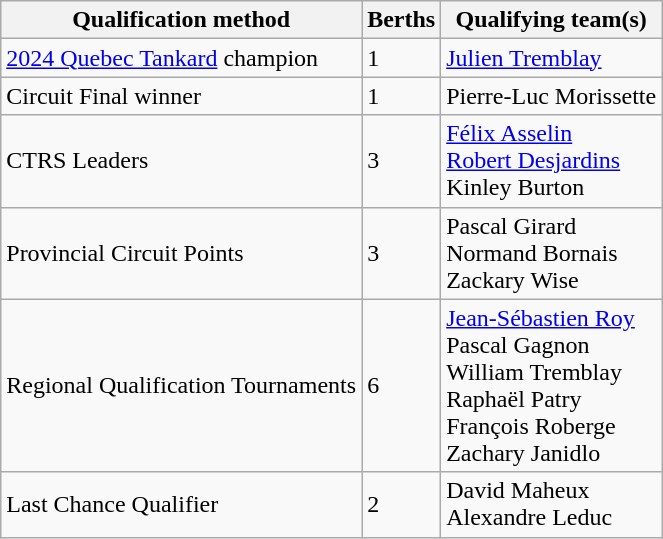<table class="wikitable">
<tr>
<th scope="col">Qualification method</th>
<th scope="col">Berths</th>
<th scope="col">Qualifying team(s)</th>
</tr>
<tr>
<td><a href='#'>2024 Quebec Tankard</a> champion</td>
<td>1</td>
<td><a href='#'>Julien Tremblay</a></td>
</tr>
<tr>
<td>Circuit Final winner</td>
<td>1</td>
<td>Pierre-Luc Morissette</td>
</tr>
<tr>
<td>CTRS Leaders</td>
<td>3</td>
<td><a href='#'>Félix Asselin</a> <br> <a href='#'>Robert Desjardins</a> <br> Kinley Burton</td>
</tr>
<tr>
<td>Provincial Circuit Points</td>
<td>3</td>
<td>Pascal Girard <br> Normand Bornais <br> Zackary Wise</td>
</tr>
<tr>
<td>Regional Qualification Tournaments</td>
<td>6</td>
<td><a href='#'>Jean-Sébastien Roy</a> <br> Pascal Gagnon <br> William Tremblay <br> Raphaël Patry <br> François Roberge <br> Zachary Janidlo</td>
</tr>
<tr>
<td>Last Chance Qualifier</td>
<td>2</td>
<td>David Maheux <br> Alexandre Leduc</td>
</tr>
</table>
